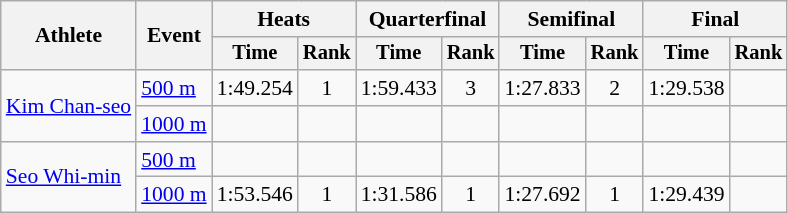<table class="wikitable" style="font-size:90%">
<tr>
<th rowspan=2>Athlete</th>
<th rowspan=2>Event</th>
<th colspan=2>Heats</th>
<th colspan=2>Quarterfinal</th>
<th colspan=2>Semifinal</th>
<th colspan=2>Final</th>
</tr>
<tr style="font-size:95%">
<th>Time</th>
<th>Rank</th>
<th>Time</th>
<th>Rank</th>
<th>Time</th>
<th>Rank</th>
<th>Time</th>
<th>Rank</th>
</tr>
<tr align=center>
<td align=left rowspan=2><a href='#'>Kim Chan-seo</a></td>
<td align=left><a href='#'>500 m</a></td>
<td>1:49.254</td>
<td>1</td>
<td>1:59.433</td>
<td>3</td>
<td>1:27.833</td>
<td>2</td>
<td>1:29.538</td>
<td></td>
</tr>
<tr align=center>
<td align=left><a href='#'>1000 m</a></td>
<td></td>
<td></td>
<td></td>
<td></td>
<td></td>
<td></td>
<td></td>
<td></td>
</tr>
<tr align=center>
<td align=left rowspan=2><a href='#'>Seo Whi-min</a></td>
<td align=left><a href='#'>500 m</a></td>
<td></td>
<td></td>
<td></td>
<td></td>
<td></td>
<td></td>
<td></td>
<td></td>
</tr>
<tr align=center>
<td align=left><a href='#'>1000 m</a></td>
<td>1:53.546</td>
<td>1</td>
<td>1:31.586</td>
<td>1</td>
<td>1:27.692</td>
<td>1</td>
<td>1:29.439</td>
<td></td>
</tr>
</table>
